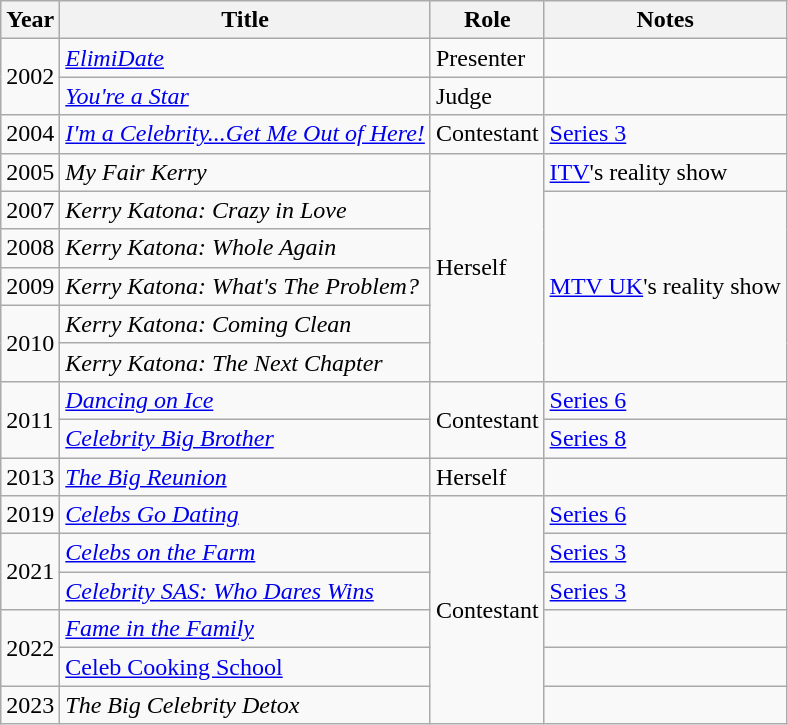<table class="wikitable">
<tr>
<th>Year</th>
<th>Title</th>
<th>Role</th>
<th>Notes</th>
</tr>
<tr>
<td rowspan="2">2002</td>
<td><em><a href='#'>ElimiDate</a></em></td>
<td>Presenter</td>
<td></td>
</tr>
<tr>
<td><em><a href='#'>You're a Star</a></em></td>
<td>Judge</td>
<td></td>
</tr>
<tr>
<td>2004</td>
<td><em><a href='#'>I'm a Celebrity...Get Me Out of Here!</a></em></td>
<td>Contestant</td>
<td><a href='#'>Series 3</a></td>
</tr>
<tr>
<td>2005</td>
<td><em>My Fair Kerry</em></td>
<td rowspan="6">Herself</td>
<td><a href='#'>ITV</a>'s reality show</td>
</tr>
<tr>
<td>2007</td>
<td><em>Kerry Katona: Crazy in Love</em></td>
<td rowspan=5><a href='#'>MTV UK</a>'s reality show</td>
</tr>
<tr>
<td>2008</td>
<td><em>Kerry Katona: Whole Again</em></td>
</tr>
<tr>
<td>2009</td>
<td><em>Kerry Katona: What's The Problem?</em></td>
</tr>
<tr>
<td rowspan="2">2010</td>
<td><em>Kerry Katona: Coming Clean</em></td>
</tr>
<tr>
<td><em>Kerry Katona: The Next Chapter</em></td>
</tr>
<tr>
<td rowspan="2">2011</td>
<td><em><a href='#'>Dancing on Ice</a></em></td>
<td rowspan="2">Contestant</td>
<td><a href='#'>Series 6</a></td>
</tr>
<tr>
<td><em><a href='#'>Celebrity Big Brother</a></em></td>
<td><a href='#'>Series 8</a></td>
</tr>
<tr>
<td>2013</td>
<td><em><a href='#'>The Big Reunion</a></em></td>
<td>Herself</td>
<td></td>
</tr>
<tr>
<td>2019</td>
<td><em><a href='#'>Celebs Go Dating</a></em></td>
<td rowspan="6">Contestant</td>
<td><a href='#'>Series 6</a></td>
</tr>
<tr>
<td rowspan="2">2021</td>
<td><em><a href='#'>Celebs on the Farm</a></em></td>
<td><a href='#'>Series 3</a></td>
</tr>
<tr>
<td><em><a href='#'>Celebrity SAS: Who Dares Wins</a></em></td>
<td><a href='#'>Series 3</a></td>
</tr>
<tr>
<td rowspan="2">2022</td>
<td><em><a href='#'>Fame in the Family</a></em></td>
<td></td>
</tr>
<tr>
<td><a href='#'>Celeb Cooking School</a></td>
<td></td>
</tr>
<tr>
<td>2023</td>
<td><em>The Big Celebrity Detox</em></td>
<td></td>
</tr>
</table>
